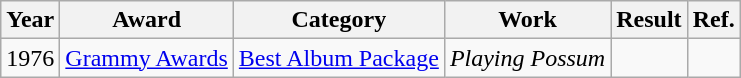<table class="wikitable">
<tr>
<th>Year</th>
<th>Award</th>
<th>Category</th>
<th>Work</th>
<th>Result</th>
<th>Ref.</th>
</tr>
<tr>
<td>1976</td>
<td><a href='#'>Grammy Awards</a></td>
<td><a href='#'>Best Album Package</a></td>
<td><em>Playing Possum</em></td>
<td></td>
<td align="center"></td>
</tr>
</table>
